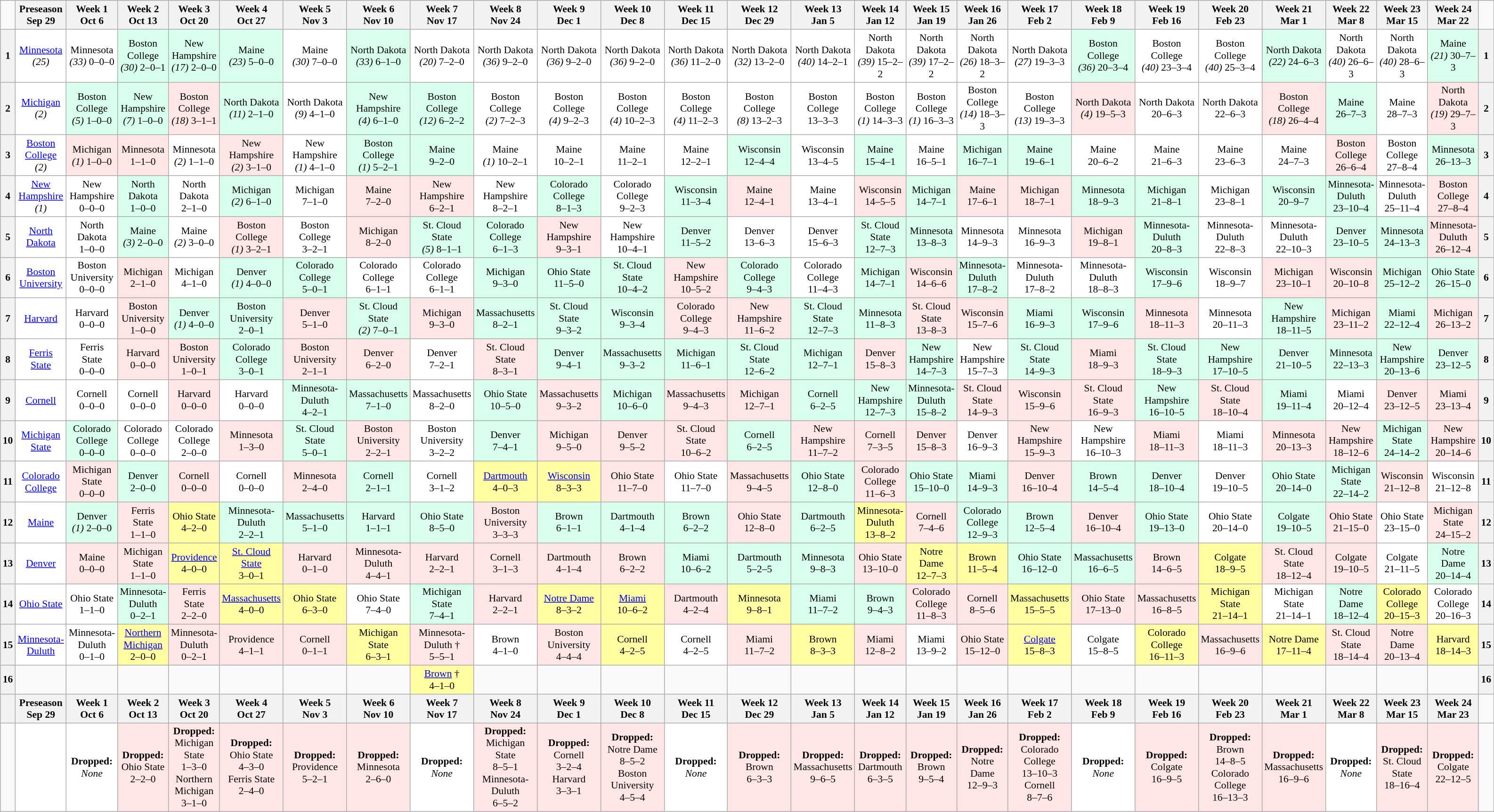<table class="wikitable" style="text-align:center; font-size:90%;">
<tr>
<td></td>
<th>Preseason<br>Sep 29</th>
<th>Week 1<br>Oct 6</th>
<th>Week 2<br>Oct 13</th>
<th>Week 3<br>Oct 20</th>
<th>Week 4<br>Oct 27</th>
<th>Week 5<br>Nov 3</th>
<th>Week 6<br>Nov 10</th>
<th>Week 7<br>Nov 17</th>
<th>Week 8<br>Nov 24</th>
<th>Week 9<br>Dec 1</th>
<th>Week 10<br>Dec 8</th>
<th>Week 11<br>Dec 15</th>
<th>Week 12<br>Dec 29</th>
<th>Week 13<br>Jan 5</th>
<th>Week 14<br>Jan 12</th>
<th>Week 15<br>Jan 19</th>
<th>Week 16<br>Jan 26</th>
<th>Week 17<br>Feb 2</th>
<th>Week 18<br>Feb 9</th>
<th>Week 19<br>Feb 16</th>
<th>Week 20<br>Feb 23</th>
<th>Week 21<br>Mar 1</th>
<th>Week 22<br>Mar 8</th>
<th>Week 23<br>Mar 15</th>
<th>Week 24<br>Mar 22</th>
<td></td>
</tr>
<tr>
<th>1</th>
<td bgcolor=white><a href='#'>Minnesota</a><br><em>(25)</em></td>
<td bgcolor=white>Minnesota<br><em>(33)</em> 0–0–0</td>
<td bgcolor=D8FFEB>Boston College<br><em>(30)</em> 2–0–1</td>
<td bgcolor=D8FFEB>New Hampshire<br><em>(17)</em> 2–0–0</td>
<td bgcolor=D8FFEB>Maine<br><em>(23)</em> 5–0–0</td>
<td bgcolor=white>Maine<br><em>(30)</em> 7–0–0</td>
<td bgcolor=D8FFEB>North Dakota<br><em>(33)</em> 6–1–0</td>
<td bgcolor=white>North Dakota<br><em>(20)</em> 7–2–0</td>
<td bgcolor=white>North Dakota<br><em>(36)</em> 9–2–0</td>
<td bgcolor=white>North Dakota<br><em>(36)</em> 9–2–0</td>
<td bgcolor=white>North Dakota<br><em>(36)</em> 9–2–0</td>
<td bgcolor=white>North Dakota<br><em>(36)</em> 11–2–0</td>
<td bgcolor=white>North Dakota<br><em>(32)</em> 13–2–0</td>
<td bgcolor=white>North Dakota<br><em>(40)</em> 14–2–1</td>
<td bgcolor=white>North Dakota<br><em>(39)</em> 15–2–2</td>
<td bgcolor=white>North Dakota<br><em>(39)</em> 17–2–2</td>
<td bgcolor=white>North Dakota<br><em>(26)</em> 18–3–2</td>
<td bgcolor=white>North Dakota<br><em>(27)</em> 19–3–3</td>
<td bgcolor=D8FFEB>Boston College<br><em>(36)</em> 20–3–4</td>
<td bgcolor=white>Boston College<br><em>(40)</em> 23–3–4</td>
<td bgcolor=white>Boston College<br><em>(40)</em> 25–3–4</td>
<td bgcolor=D8FFEB>North Dakota<br><em>(22)</em> 24–6–3</td>
<td bgcolor=white>North Dakota<br><em>(40)</em> 26–6–3</td>
<td bgcolor=white>North Dakota<br><em>(40)</em> 28–6–3</td>
<td bgcolor=D8FFEB>Maine<br><em>(21)</em> 30–7–3</td>
<th>1</th>
</tr>
<tr>
<th>2</th>
<td bgcolor=white><a href='#'>Michigan</a><br><em>(2)</em></td>
<td bgcolor=D8FFEB>Boston College<br><em>(5)</em> 1–0–0</td>
<td bgcolor=D8FFEB>New Hampshire<br><em>(7)</em> 1–0–0</td>
<td bgcolor=FFE6E6>Boston College<br><em>(18)</em> 3–1–1</td>
<td bgcolor=D8FFEB>North Dakota<br><em>(11)</em> 2–1–0</td>
<td bgcolor=white>North Dakota<br><em>(9)</em> 4–1–0</td>
<td bgcolor=D8FFEB>New Hampshire<br><em>(4)</em> 6–1–0</td>
<td bgcolor=D8FFEB>Boston College<br><em>(12)</em> 6–2–2</td>
<td bgcolor=white>Boston College<br><em>(2)</em> 7–2–3</td>
<td bgcolor=white>Boston College<br><em>(4)</em> 9–2–3</td>
<td bgcolor=white>Boston College<br><em>(4)</em> 10–2–3</td>
<td bgcolor=white>Boston College<br><em>(4)</em> 11–2–3</td>
<td bgcolor=white>Boston College<br><em>(8)</em> 13–2–3</td>
<td bgcolor=white>Boston College<br>13–3–3</td>
<td bgcolor=white>Boston College<br><em>(1)</em> 14–3–3</td>
<td bgcolor=white>Boston College<br><em>(1)</em> 16–3–3</td>
<td bgcolor=white>Boston College<br><em>(14)</em> 18–3–3</td>
<td bgcolor=white>Boston College<br><em>(13)</em> 19–3–3</td>
<td bgcolor=FFE6E6>North Dakota<br><em>(4)</em> 19–5–3</td>
<td bgcolor=white>North Dakota<br>20–6–3</td>
<td bgcolor=white>North Dakota<br>22–6–3</td>
<td bgcolor=FFE6E6>Boston College<br><em>(18)</em> 26–4–4</td>
<td bgcolor=D8FFEB>Maine<br>26–7–3</td>
<td bgcolor=white>Maine<br>28–7–3</td>
<td bgcolor=FFE6E6>North Dakota<br><em>(19)</em> 29–7–3</td>
<th>2</th>
</tr>
<tr>
<th>3</th>
<td bgcolor=white><a href='#'>Boston College</a><br><em>(2)</em></td>
<td bgcolor=FFE6E6>Michigan<br><em>(1)</em> 1–0–0</td>
<td bgcolor=FFE6E6>Minnesota<br>1–1–0</td>
<td bgcolor=white>Minnesota<br><em>(2)</em> 1–1–0</td>
<td bgcolor=FFE6E6>New Hampshire<br><em>(2)</em> 3–1–0</td>
<td bgcolor=white>New Hampshire<br><em>(1)</em> 4–1–0</td>
<td bgcolor=D8FFEB>Boston College<br><em>(1)</em> 5–2–1</td>
<td bgcolor=D8FFEB>Maine<br>9–2–0</td>
<td bgcolor=white>Maine<br><em>(1)</em> 10–2–1</td>
<td bgcolor=white>Maine<br>10–2–1</td>
<td bgcolor=white>Maine<br>11–2–1</td>
<td bgcolor=white>Maine<br>12–2–1</td>
<td bgcolor=D8FFEB>Wisconsin<br>12–4–4</td>
<td bgcolor=white>Wisconsin<br>13–4–5</td>
<td bgcolor=D8FFEB>Maine<br>15–4–1</td>
<td bgcolor=white>Maine<br>16–5–1</td>
<td bgcolor=D8FFEB>Michigan<br>16–7–1</td>
<td bgcolor=D8FFEB>Maine<br>19–6–1</td>
<td bgcolor=white>Maine<br>20–6–2</td>
<td bgcolor=white>Maine<br>21–6–3</td>
<td bgcolor=white>Maine<br>23–6–3</td>
<td bgcolor=white>Maine<br>24–7–3</td>
<td bgcolor=FFE6E6>Boston College<br>26–6–4</td>
<td bgcolor=white>Boston College<br>27–8–4</td>
<td bgcolor=D8FFEB>Minnesota<br>26–13–3</td>
<th>3</th>
</tr>
<tr>
<th>4</th>
<td bgcolor=white><a href='#'>New Hampshire</a><br><em>(1)</em></td>
<td bgcolor=white>New Hampshire<br>0–0–0</td>
<td bgcolor=D8FFEB>North Dakota<br>1–0–0</td>
<td bgcolor=white>North Dakota<br>2–1–0</td>
<td bgcolor=D8FFEB>Michigan<br><em>(2)</em> 6–1–0</td>
<td bgcolor=white>Michigan<br>7–1–0</td>
<td bgcolor=FFE6E6>Maine<br>7–2–0</td>
<td bgcolor=FFE6E6>New Hampshire<br>6–2–1</td>
<td bgcolor=white>New Hampshire<br>8–2–1</td>
<td bgcolor=D8FFEB>Colorado College<br>8–1–3</td>
<td bgcolor=white>Colorado College<br>9–2–3</td>
<td bgcolor=D8FFEB>Wisconsin<br>11–3–4</td>
<td bgcolor=FFE6E6>Maine<br>12–4–1</td>
<td bgcolor=white>Maine<br>13–4–1</td>
<td bgcolor=FFE6E6>Wisconsin<br>14–5–5</td>
<td bgcolor=D8FFEB>Michigan<br>14–7–1</td>
<td bgcolor=FFE6E6>Maine<br>17–6–1</td>
<td bgcolor=FFE6E6>Michigan<br>18–7–1</td>
<td bgcolor=D8FFEB>Minnesota<br>18–9–3</td>
<td bgcolor=D8FFEB>Michigan<br>21–8–1</td>
<td bgcolor=white>Michigan<br>23–8–1</td>
<td bgcolor=D8FFEB>Wisconsin<br>20–9–7</td>
<td bgcolor=D8FFEB>Minnesota-Duluth<br>23–10–4</td>
<td bgcolor=white>Minnesota-Duluth<br>25–11–4</td>
<td bgcolor=FFE6E6>Boston College<br>27–8–4</td>
<th>4</th>
</tr>
<tr>
<th>5</th>
<td bgcolor=white><a href='#'>North Dakota</a></td>
<td bgcolor=white>North Dakota<br>1–0–0</td>
<td bgcolor=D8FFEB>Maine<br><em>(3)</em> 2–0–0</td>
<td bgcolor=white>Maine<br><em>(2)</em> 3–0–0</td>
<td bgcolor=FFE6E6>Boston College<br><em>(1)</em> 3–2–1</td>
<td bgcolor=white>Boston College<br>3–2–1</td>
<td bgcolor=FFE6E6>Michigan<br>8–2–0</td>
<td bgcolor=D8FFEB>St. Cloud State<br><em>(5)</em> 8–1–1</td>
<td bgcolor=D8FFEB>Colorado College<br>6–1–3</td>
<td bgcolor=FFE6E6>New Hampshire<br>9–3–1</td>
<td bgcolor=white>New Hampshire<br>10–4–1</td>
<td bgcolor=D8FFEB>Denver<br>11–5–2</td>
<td bgcolor=white>Denver<br>13–6–3</td>
<td bgcolor=white>Denver<br>15–6–3</td>
<td bgcolor=D8FFEB>St. Cloud State<br>12–7–3</td>
<td bgcolor=D8FFEB>Minnesota<br>13–8–3</td>
<td bgcolor=white>Minnesota<br>14–9–3</td>
<td bgcolor=white>Minnesota<br>16–9–3</td>
<td bgcolor=FFE6E6>Michigan<br>19–8–1</td>
<td bgcolor=D8FFEB>Minnesota-Duluth<br>20–8–3</td>
<td bgcolor=white>Minnesota-Duluth<br>22–8–3</td>
<td bgcolor=white>Minnesota-Duluth<br>22–10–3</td>
<td bgcolor=D8FFEB>Denver<br>23–10–5</td>
<td bgcolor=D8FFEB>Minnesota<br>24–13–3</td>
<td bgcolor=FFE6E6>Minnesota-Duluth<br>26–12–4</td>
<th>5</th>
</tr>
<tr>
<th>6</th>
<td bgcolor=white><a href='#'>Boston University</a></td>
<td bgcolor=white>Boston University<br>0–0–0</td>
<td bgcolor=FFE6E6>Michigan<br>2–1–0</td>
<td bgcolor=white>Michigan<br>4–1–0</td>
<td bgcolor=D8FFEB>Denver<br><em>(1)</em> 4–0–0</td>
<td bgcolor=D8FFEB>Colorado College<br>5–0–1</td>
<td bgcolor=white>Colorado College<br>6–1–1</td>
<td bgcolor=white>Colorado College<br>6–1–1</td>
<td bgcolor=D8FFEB>Michigan<br>9–3–0</td>
<td bgcolor=D8FFEB>Ohio State<br>11–5–0</td>
<td bgcolor=D8FFEB>St. Cloud State<br>10–4–2</td>
<td bgcolor=FFE6E6>New Hampshire<br>10–5–2</td>
<td bgcolor=D8FFEB>Colorado College<br>9–4–3</td>
<td bgcolor=white>Colorado College<br>11–4–3</td>
<td bgcolor=D8FFEB>Michigan<br>14–7–1</td>
<td bgcolor=FFE6E6>Wisconsin<br>14–6–6</td>
<td bgcolor=D8FFEB>Minnesota-Duluth<br>17–8–2</td>
<td bgcolor=white>Minnesota-Duluth<br>17–8–2</td>
<td bgcolor=white>Minnesota-Duluth<br>18–8–3</td>
<td bgcolor=D8FFEB>Wisconsin<br>17–9–6</td>
<td bgcolor=white>Wisconsin<br>18–9–7</td>
<td bgcolor=FFE6E6>Michigan<br>23–10–1</td>
<td bgcolor=FFE6E6>Wisconsin<br>20–10–8</td>
<td bgcolor=D8FFEB>Michigan<br>25–12–2</td>
<td bgcolor=D8FFEB>Ohio State<br>26–15–0</td>
<th>6</th>
</tr>
<tr>
<th>7</th>
<td bgcolor=white><a href='#'>Harvard</a></td>
<td bgcolor=white>Harvard<br>0–0–0</td>
<td bgcolor=FFE6E6>Boston University<br>1–0–0</td>
<td bgcolor=D8FFEB>Denver<br><em>(1)</em> 4–0–0</td>
<td bgcolor=D8FFEB>Boston University<br>2–0–1</td>
<td bgcolor=FFE6E6>Denver<br>5–1–0</td>
<td bgcolor=D8FFEB>St. Cloud State<br><em>(2)</em> 7–0–1</td>
<td bgcolor=FFE6E6>Michigan<br>9–3–0</td>
<td bgcolor=D8FFEB>Massachusetts<br>8–2–1</td>
<td bgcolor=D8FFEB>St. Cloud State<br>9–3–2</td>
<td bgcolor=D8FFEB>Wisconsin<br>9–3–4</td>
<td bgcolor=FFE6E6>Colorado College<br>9–4–3</td>
<td bgcolor=FFE6E6>New Hampshire<br>11–6–2</td>
<td bgcolor=D8FFEB>St. Cloud State<br>12–7–3</td>
<td bgcolor=D8FFEB>Minnesota<br>11–8–3</td>
<td bgcolor=FFE6E6>St. Cloud State<br>13–8–3</td>
<td bgcolor=FFE6E6>Wisconsin<br>15–7–6</td>
<td bgcolor=D8FFEB>Miami<br>16–9–3</td>
<td bgcolor=D8FFEB>Wisconsin<br>17–9–6</td>
<td bgcolor=FFE6E6>Minnesota<br>18–11–3</td>
<td bgcolor=white>Minnesota<br>20–11–3</td>
<td bgcolor=D8FFEB>New Hampshire<br>18–11–5</td>
<td bgcolor=FFE6E6>Michigan<br>23–11–2</td>
<td bgcolor=D8FFEB>Miami<br>22–12–4</td>
<td bgcolor=FFE6E6>Michigan<br>26–13–2</td>
<th>7</th>
</tr>
<tr>
<th>8</th>
<td bgcolor=white><a href='#'>Ferris State</a></td>
<td bgcolor=white>Ferris State<br>0–0–0</td>
<td bgcolor=FFE6E6>Harvard<br>0–0–0</td>
<td bgcolor=FFE6E6>Boston University<br>1–0–1</td>
<td bgcolor=D8FFEB>Colorado College<br>3–0–1</td>
<td bgcolor=FFE6E6>Boston University<br>2–1–1</td>
<td bgcolor=FFE6E6>Denver<br>6–2–0</td>
<td bgcolor=white>Denver<br>7–2–1</td>
<td bgcolor=FFE6E6>St. Cloud State<br>8–3–1</td>
<td bgcolor=D8FFEB>Denver<br>9–4–1</td>
<td bgcolor=D8FFEB>Massachusetts<br>9–3–2</td>
<td bgcolor=D8FFEB>Michigan<br>11–6–1</td>
<td bgcolor=D8FFEB>St. Cloud State<br>12–6–2</td>
<td bgcolor=D8FFEB>Michigan<br>12–7–1</td>
<td bgcolor=FFE6E6>Denver<br>15–8–3</td>
<td bgcolor=D8FFEB>New Hampshire<br>14–7–3</td>
<td bgcolor=white>New Hampshire<br>15–7–3</td>
<td bgcolor=D8FFEB>St. Cloud State<br>14–9–3</td>
<td bgcolor=FFE6E6>Miami<br>18–9–3</td>
<td bgcolor=D8FFEB>St. Cloud State<br>18–9–3</td>
<td bgcolor=D8FFEB>New Hampshire<br>17–10–5</td>
<td bgcolor=D8FFEB>Denver<br>21–10–5</td>
<td bgcolor=D8FFEB>Minnesota<br>22–13–3</td>
<td bgcolor=D8FFEB>New Hampshire<br>20–13–6</td>
<td bgcolor=D8FFEB>Denver<br>23–12–5</td>
<th>8</th>
</tr>
<tr>
<th>9</th>
<td bgcolor=white><a href='#'>Cornell</a></td>
<td bgcolor=white>Cornell<br>0–0–0</td>
<td bgcolor=white>Cornell<br>0–0–0</td>
<td bgcolor=FFE6E6>Harvard<br>0–0–0</td>
<td bgcolor=white>Harvard<br>0–0–0</td>
<td bgcolor=D8FFEB>Minnesota-Duluth<br>4–2–1</td>
<td bgcolor=D8FFEB>Massachusetts<br>7–1–0</td>
<td bgcolor=white>Massachusetts<br>8–2–0</td>
<td bgcolor=D8FFEB>Ohio State<br>10–5–0</td>
<td bgcolor=FFE6E6>Massachusetts<br>9–3–2</td>
<td bgcolor=D8FFEB>Michigan<br>10–6–0</td>
<td bgcolor=FFE6E6>Massachusetts<br>9–4–3</td>
<td bgcolor=FFE6E6>Michigan<br>12–7–1</td>
<td bgcolor=D8FFEB>Cornell<br>6–2–5</td>
<td bgcolor=D8FFEB>New Hampshire<br>12–7–3</td>
<td bgcolor=D8FFEB>Minnesota-Duluth<br>15–8–2</td>
<td bgcolor=FFE6E6>St. Cloud State<br>14–9–3</td>
<td bgcolor=FFE6E6>Wisconsin<br>15–9–6</td>
<td bgcolor=FFE6E6>St. Cloud State<br>16–9–3</td>
<td bgcolor=D8FFEB>New Hampshire<br>16–10–5</td>
<td bgcolor=FFE6E6>St. Cloud State<br>18–10–4</td>
<td bgcolor=D8FFEB>Miami<br>19–11–4</td>
<td bgcolor=white>Miami<br>20–12–4</td>
<td bgcolor=FFE6E6>Denver<br>23–12–5</td>
<td bgcolor=FFE6E6>Miami<br>23–13–4</td>
<th>9</th>
</tr>
<tr>
<th>10</th>
<td bgcolor=white><a href='#'>Michigan State</a></td>
<td bgcolor=D8FFEB>Colorado College<br>0–0–0</td>
<td bgcolor=white>Colorado College<br>0–0–0</td>
<td bgcolor=white>Colorado College<br>2–0–0</td>
<td bgcolor=FFE6E6>Minnesota<br>1–3–0</td>
<td bgcolor=D8FFEB>St. Cloud State<br>5–0–1</td>
<td bgcolor=FFE6E6>Boston University<br>2–2–1</td>
<td bgcolor=white>Boston University<br>3–2–2</td>
<td bgcolor=D8FFEB>Denver<br>7–4–1</td>
<td bgcolor=FFE6E6>Michigan<br>9–5–0</td>
<td bgcolor=FFE6E6>Denver<br>9–5–2</td>
<td bgcolor=FFE6E6>St. Cloud State<br>10–6–2</td>
<td bgcolor=D8FFEB>Cornell<br>6–2–5</td>
<td bgcolor=FFE6E6>New Hampshire<br>11–7–2</td>
<td bgcolor=FFE6E6>Cornell<br>7–3–5</td>
<td bgcolor=FFE6E6>Denver<br>15–8–3</td>
<td bgcolor=white>Denver<br>16–9–3</td>
<td bgcolor=FFE6E6>New Hampshire<br>15–9–3</td>
<td bgcolor=white>New Hampshire<br>16–10–3</td>
<td bgcolor=FFE6E6>Miami<br>18–11–3</td>
<td bgcolor=white>Miami<br>18–11–3</td>
<td bgcolor=FFE6E6>Minnesota<br>20–13–3</td>
<td bgcolor=FFE6E6>New Hampshire<br>18–12–6</td>
<td bgcolor=D8FFEB>Michigan State<br>24–14–2</td>
<td bgcolor=FFE6E6>New Hampshire<br>20–14–6</td>
<th>10</th>
</tr>
<tr>
<th>11</th>
<td bgcolor=white><a href='#'>Colorado College</a></td>
<td bgcolor=FFE6E6>Michigan State<br>0–0–0</td>
<td bgcolor=D8FFEB>Denver<br>2–0–0</td>
<td bgcolor=FFE6E6>Cornell<br>0–0–0</td>
<td bgcolor=white>Cornell<br>0–0–0</td>
<td bgcolor=FFE6E6>Minnesota<br>2–4–0</td>
<td bgcolor=D8FFEB>Cornell<br>2–1–1</td>
<td bgcolor=white>Cornell<br>3–1–2</td>
<td bgcolor=FFFCA2><a href='#'>Dartmouth</a><br>4–0–3</td>
<td bgcolor=FFFCA2><a href='#'>Wisconsin</a><br>8–3–3</td>
<td bgcolor=FFE6E6>Ohio State<br>11–7–0</td>
<td bgcolor=white>Ohio State<br>11–7–0</td>
<td bgcolor=FFE6E6>Massachusetts<br>9–4–5</td>
<td bgcolor=D8FFEB>Ohio State<br>12–8–0</td>
<td bgcolor=FFE6E6>Colorado College<br>11–6–3</td>
<td bgcolor=D8FFEB>Ohio State<br>15–10–0</td>
<td bgcolor=D8FFEB>Miami<br>14–9–3</td>
<td bgcolor=FFE6E6>Denver<br>16–10–4</td>
<td bgcolor=D8FFEB>Brown<br>14–5–4</td>
<td bgcolor=D8FFEB>Denver<br>18–10–4</td>
<td bgcolor=white>Denver<br>19–10–5</td>
<td bgcolor=D8FFEB>Ohio State<br>20–14–0</td>
<td bgcolor=D8FFEB>Michigan State<br>22–14–2</td>
<td bgcolor=FFE6E6>Wisconsin<br>21–12–8</td>
<td bgcolor=white>Wisconsin<br>21–12–8</td>
<th>11</th>
</tr>
<tr>
<th>12</th>
<td bgcolor=white><a href='#'>Maine</a></td>
<td bgcolor=D8FFEB>Denver<br><em>(1)</em> 2–0–0</td>
<td bgcolor=FFE6E6>Ferris State<br>1–1–0</td>
<td bgcolor=FFFCA2>Ohio State<br>4–2–0</td>
<td bgcolor=D8FFEB>Minnesota-Duluth<br>2–2–1</td>
<td bgcolor=D8FFEB>Massachusetts<br>5–1–0</td>
<td bgcolor=D8FFEB>Harvard<br>1–1–1</td>
<td bgcolor=D8FFEB>Ohio State<br>8–5–0</td>
<td bgcolor=FFE6E6>Boston University<br>3–3–3</td>
<td bgcolor=D8FFEB>Brown<br>6–1–1</td>
<td bgcolor=D8FFEB>Dartmouth<br>4–1–4</td>
<td bgcolor=D8FFEB>Brown<br>6–2–2</td>
<td bgcolor=FFE6E6>Ohio State<br>12–8–0</td>
<td bgcolor=D8FFEB>Dartmouth<br>6–2–5</td>
<td bgcolor=FFFCA2>Minnesota-Duluth<br>13–8–2</td>
<td bgcolor=FFE6E6>Cornell<br>7–4–6</td>
<td bgcolor=D8FFEB>Colorado College<br>12–9–3</td>
<td bgcolor=D8FFEB>Brown<br>12–5–4</td>
<td bgcolor=FFE6E6>Denver<br>16–10–4</td>
<td bgcolor=D8FFEB>Ohio State<br>19–13–0</td>
<td bgcolor=white>Ohio State<br>20–14–0</td>
<td bgcolor=D8FFEB>Colgate<br>19–10–5</td>
<td bgcolor=FFE6E6>Ohio State<br>21–15–0</td>
<td bgcolor=white>Ohio State<br>23–15–0</td>
<td bgcolor=FFE6E6>Michigan State<br>24–15–2</td>
<th>12</th>
</tr>
<tr>
<th>13</th>
<td bgcolor=white><a href='#'>Denver</a></td>
<td bgcolor=FFE6E6>Maine<br>0–0–0</td>
<td bgcolor=FFE6E6>Michigan State<br>1–1–0</td>
<td bgcolor=FFFCA2><a href='#'>Providence</a><br>4–0–0</td>
<td bgcolor=FFFCA2><a href='#'>St. Cloud State</a><br>3–0–1</td>
<td bgcolor=FFE6E6>Harvard<br>0–1–0</td>
<td bgcolor=FFE6E6>Minnesota-Duluth<br>4–4–1</td>
<td bgcolor=FFE6E6>Harvard<br>2–2–1</td>
<td bgcolor=FFE6E6>Cornell<br>3–1–3</td>
<td bgcolor=FFE6E6>Dartmouth<br>4–1–4</td>
<td bgcolor=FFE6E6>Brown<br>6–2–2</td>
<td bgcolor=D8FFEB>Miami<br>10–6–2</td>
<td bgcolor=D8FFEB>Dartmouth<br>5–2–5</td>
<td bgcolor=D8FFEB>Minnesota<br>9–8–3</td>
<td bgcolor=FFE6E6>Ohio State<br>13–10–0</td>
<td bgcolor=FFFCA2>Notre Dame<br>12–7–3</td>
<td bgcolor=FFFCA2>Brown<br>11–5–4</td>
<td bgcolor=D8FFEB>Ohio State<br>16–12–0</td>
<td bgcolor=D8FFEB>Massachusetts<br>16–6–5</td>
<td bgcolor=FFE6E6>Brown<br>14–6–5</td>
<td bgcolor=FFFCA2>Colgate<br>18–9–5</td>
<td bgcolor=FFE6E6>St. Cloud State<br>18–12–4</td>
<td bgcolor=FFE6E6>Colgate<br>19–10–5</td>
<td bgcolor=white>Colgate<br>21–11–5</td>
<td bgcolor=D8FFEB>Notre Dame<br>20–14–4</td>
<th>13</th>
</tr>
<tr>
<th>14</th>
<td bgcolor=white><a href='#'>Ohio State</a></td>
<td bgcolor=white>Ohio State<br>1–1–0</td>
<td bgcolor=D8FFEB>Minnesota-Duluth<br>0–2–1</td>
<td bgcolor=FFE6E6>Ferris State<br>2–2–0</td>
<td bgcolor=FFFCA2><a href='#'>Massachusetts</a><br>4–0–0</td>
<td bgcolor=FFFCA2>Ohio State<br>6–3–0</td>
<td bgcolor=white>Ohio State<br>7–4–0</td>
<td bgcolor=D8FFEB>Michigan State<br>7–4–1</td>
<td bgcolor=FFE6E6>Harvard<br>2–2–1</td>
<td bgcolor=FFFCA2><a href='#'>Notre Dame</a><br>8–3–2</td>
<td bgcolor=FFFCA2><a href='#'>Miami</a><br>10–6–2</td>
<td bgcolor=FFE6E6>Dartmouth<br>4–2–4</td>
<td bgcolor=FFFCA2>Minnesota<br>9–8–1</td>
<td bgcolor=D8FFEB>Miami<br>11–7–2</td>
<td bgcolor=D8FFEB>Brown<br>9–4–3</td>
<td bgcolor=FFE6E6>Colorado College<br>11–8–3</td>
<td bgcolor=FFE6E6>Cornell<br>8–5–6</td>
<td bgcolor=FFFCA2>Massachusetts<br>15–5–5</td>
<td bgcolor=FFE6E6>Ohio State<br>17–13–0</td>
<td bgcolor=FFE6E6>Massachusetts<br>16–8–5</td>
<td bgcolor=FFFCA2>Michigan State<br>21–14–1</td>
<td bgcolor=white>Michigan State<br>21–14–1</td>
<td bgcolor=D8FFEB>Notre Dame<br>18–12–4</td>
<td bgcolor=FFFCA2>Colorado College<br>20–15–3</td>
<td bgcolor=white>Colorado College<br>20–16–3</td>
<th>14</th>
</tr>
<tr>
<th>15</th>
<td bgcolor=white><a href='#'>Minnesota-Duluth</a></td>
<td bgcolor=white>Minnesota-Duluth<br>0–1–0</td>
<td bgcolor=FFFCA2><a href='#'>Northern Michigan</a><br>2–0–0</td>
<td bgcolor=FFE6E6>Minnesota-Duluth<br>0–2–1</td>
<td bgcolor=FFE6E6>Providence<br>4–1–1</td>
<td bgcolor=FFE6E6>Cornell<br>0–1–1</td>
<td bgcolor=FFFCA2>Michigan State<br>6–3–1</td>
<td bgcolor=FFE6E6>Minnesota-Duluth †<br>5–5–1</td>
<td bgcolor=white>Brown<br>4–1–0</td>
<td bgcolor=FFE6E6>Boston University<br>4–4–4</td>
<td bgcolor=FFFCA2>Cornell<br>4–2–5</td>
<td bgcolor=white>Cornell<br>4–2–5</td>
<td bgcolor=FFE6E6>Miami<br>11–7–2</td>
<td bgcolor=FFFCA2>Brown<br>8–3–3</td>
<td bgcolor=FFE6E6>Miami<br>12–8–2</td>
<td bgcolor=white>Miami<br>13–9–2</td>
<td bgcolor=FFE6E6>Ohio State<br>15–12–0</td>
<td bgcolor=FFFCA2><a href='#'>Colgate</a><br>15–8–3</td>
<td bgcolor=white>Colgate<br>15–8–5</td>
<td bgcolor=FFFCA2>Colorado College<br>16–11–3</td>
<td bgcolor=FFE6E6>Massachusetts<br>16–9–6</td>
<td bgcolor=FFFCA2>Notre Dame<br>17–11–4</td>
<td bgcolor=FFE6E6>St. Cloud State<br>18–14–4</td>
<td bgcolor=FFE6E6>Notre Dame<br>20–13–4</td>
<td bgcolor=FFFCA2>Harvard<br>18–14–3</td>
<th>15</th>
</tr>
<tr>
<th>16</th>
<td></td>
<td></td>
<td></td>
<td></td>
<td></td>
<td></td>
<td></td>
<td bgcolor=FFFCA2><a href='#'>Brown</a> †<br>4–1–0</td>
<td></td>
<td></td>
<td></td>
<td></td>
<td></td>
<td></td>
<td></td>
<td></td>
<td></td>
<td></td>
<td></td>
<td></td>
<td></td>
<td></td>
<td></td>
<td></td>
<td></td>
<th>16</th>
</tr>
<tr>
<th></th>
<th>Preseason<br>Sep 29</th>
<th>Week 1<br>Oct 6</th>
<th>Week 2<br>Oct 13</th>
<th>Week 3<br>Oct 20</th>
<th>Week 4<br>Oct 27</th>
<th>Week 5<br>Nov 3</th>
<th>Week 6<br>Nov 10</th>
<th>Week 7<br>Nov 17</th>
<th>Week 8<br>Nov 24</th>
<th>Week 9<br>Dec 1</th>
<th>Week 10<br>Dec 8</th>
<th>Week 11<br>Dec 15</th>
<th>Week 12<br>Dec 29</th>
<th>Week 13<br>Jan 5</th>
<th>Week 14<br>Jan 12</th>
<th>Week 15<br>Jan 19</th>
<th>Week 16<br>Jan 26</th>
<th>Week 17<br>Feb 2</th>
<th>Week 18<br>Feb 9</th>
<th>Week 19<br>Feb 16</th>
<th>Week 20<br>Feb 23</th>
<th>Week 21<br>Mar 1</th>
<th>Week 22<br>Mar 8</th>
<th>Week 23<br>Mar 15</th>
<th>Week 24<br>Mar 23</th>
<td></td>
</tr>
<tr>
<td></td>
<td bgcolor=white></td>
<td bgcolor=white><strong>Dropped:</strong><br><em>None</em></td>
<td bgcolor=FFE6E6><strong>Dropped:</strong><br>Ohio State<br>2–2–0</td>
<td bgcolor=FFE6E6><strong>Dropped:</strong><br>Michigan State<br>1–3–0<br>Northern Michigan<br>3–1–0</td>
<td bgcolor=FFE6E6><strong>Dropped:</strong><br>Ohio State<br>4–3–0<br>Ferris State<br>2–4–0</td>
<td bgcolor=FFE6E6><strong>Dropped:</strong><br>Providence<br>5–2–1</td>
<td bgcolor=FFE6E6><strong>Dropped:</strong><br>Minnesota<br>2–6–0</td>
<td bgcolor=white><strong>Dropped:</strong><br><em>None</em></td>
<td bgcolor=FFE6E6><strong>Dropped:</strong><br>Michigan State<br>8–5–1<br>Minnesota-Duluth<br>6–5–2</td>
<td bgcolor=FFE6E6><strong>Dropped:</strong><br>Cornell<br>3–2–4<br>Harvard<br>3–3–1</td>
<td bgcolor=FFE6E6><strong>Dropped:</strong><br>Notre Dame<br>8–5–2<br>Boston University<br>4–5–4</td>
<td bgcolor=white><strong>Dropped:</strong><br><em>None</em></td>
<td bgcolor=FFE6E6><strong>Dropped:</strong><br>Brown<br>6–3–3</td>
<td bgcolor=FFE6E6><strong>Dropped:</strong><br>Massachusetts<br>9–6–5</td>
<td bgcolor=FFE6E6><strong>Dropped:</strong><br>Dartmouth<br>6–3–5</td>
<td bgcolor=FFE6E6><strong>Dropped:</strong><br>Brown<br>9–5–4</td>
<td bgcolor=FFE6E6><strong>Dropped:</strong><br>Notre Dame<br>12–9–3</td>
<td bgcolor=FFE6E6><strong>Dropped:</strong><br>Colorado College<br>13–10–3<br>Cornell<br>8–7–6</td>
<td bgcolor=white><strong>Dropped:</strong><br><em>None</em></td>
<td bgcolor=FFE6E6><strong>Dropped:</strong><br>Colgate<br>16–9–5</td>
<td bgcolor=FFE6E6><strong>Dropped:</strong><br>Brown<br>14–8–5<br>Colorado College<br>16–13–3</td>
<td bgcolor=FFE6E6><strong>Dropped:</strong><br>Massachusetts<br>16–9–6</td>
<td bgcolor=white><strong>Dropped:</strong><br><em>None</em></td>
<td bgcolor=FFE6E6><strong>Dropped:</strong><br>St. Cloud State<br>18–16–4</td>
<td bgcolor=FFE6E6><strong>Dropped:</strong><br>Colgate<br>22–12–5</td>
<td></td>
</tr>
</table>
